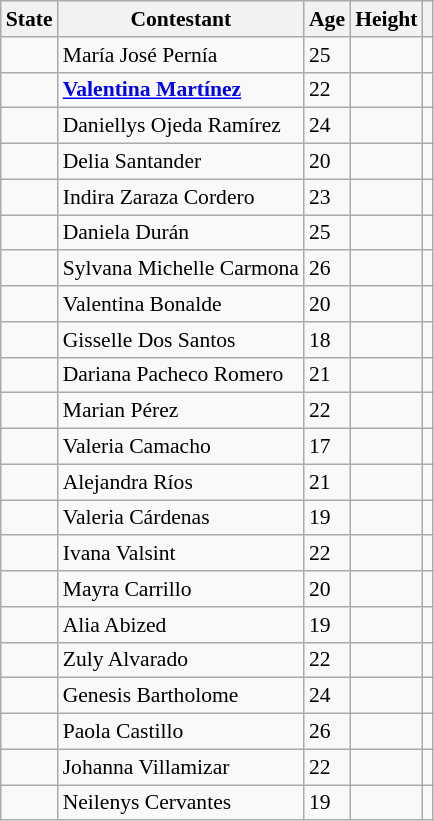<table class="wikitable sortable" style="font-size: 90%;">
<tr>
<th>State</th>
<th>Contestant</th>
<th>Age</th>
<th>Height</th>
<th></th>
</tr>
<tr>
<td></td>
<td>María José Pernía</td>
<td>25</td>
<td></td>
<td align=center></td>
</tr>
<tr>
<td><strong></strong></td>
<td><strong><a href='#'>Valentina Martínez</a></strong></td>
<td>22</td>
<td></td>
<td align=center></td>
</tr>
<tr>
<td></td>
<td>Daniellys Ojeda Ramírez</td>
<td>24</td>
<td></td>
<td align=center></td>
</tr>
<tr>
<td></td>
<td>Delia Santander</td>
<td>20</td>
<td></td>
<td align=center></td>
</tr>
<tr>
<td></td>
<td>Indira Zaraza Cordero</td>
<td>23</td>
<td></td>
<td align=center></td>
</tr>
<tr>
<td></td>
<td>Daniela Durán</td>
<td>25</td>
<td></td>
<td align=center></td>
</tr>
<tr>
<td></td>
<td>Sylvana Michelle Carmona</td>
<td>26</td>
<td></td>
<td align=center></td>
</tr>
<tr>
<td></td>
<td>Valentina Bonalde</td>
<td>20</td>
<td></td>
<td align=center></td>
</tr>
<tr>
<td></td>
<td>Gisselle Dos Santos</td>
<td>18</td>
<td></td>
<td align=center></td>
</tr>
<tr>
<td></td>
<td>Dariana Pacheco Romero</td>
<td>21</td>
<td></td>
<td align=center></td>
</tr>
<tr>
<td></td>
<td>Marian Pérez</td>
<td>22</td>
<td></td>
<td align=center></td>
</tr>
<tr>
<td></td>
<td>Valeria Camacho</td>
<td>17</td>
<td></td>
<td align=center></td>
</tr>
<tr>
<td></td>
<td>Alejandra Ríos</td>
<td>21</td>
<td></td>
<td align=center></td>
</tr>
<tr>
<td></td>
<td>Valeria Cárdenas</td>
<td>19</td>
<td></td>
<td align=center></td>
</tr>
<tr>
<td></td>
<td>Ivana Valsint</td>
<td>22</td>
<td></td>
<td align=center></td>
</tr>
<tr>
<td></td>
<td>Mayra Carrillo</td>
<td>20</td>
<td></td>
<td align=center></td>
</tr>
<tr>
<td></td>
<td>Alia Abized</td>
<td>19</td>
<td></td>
<td align=center></td>
</tr>
<tr>
<td></td>
<td>Zuly Alvarado</td>
<td>22</td>
<td></td>
<td align=center></td>
</tr>
<tr>
<td></td>
<td>Genesis Bartholome</td>
<td>24</td>
<td></td>
<td align=center></td>
</tr>
<tr>
<td></td>
<td>Paola Castillo</td>
<td>26</td>
<td></td>
<td align=center></td>
</tr>
<tr>
<td></td>
<td>Johanna Villamizar</td>
<td>22</td>
<td></td>
<td align=center></td>
</tr>
<tr>
<td></td>
<td>Neilenys Cervantes</td>
<td>19</td>
<td></td>
<td align=center></td>
</tr>
</table>
